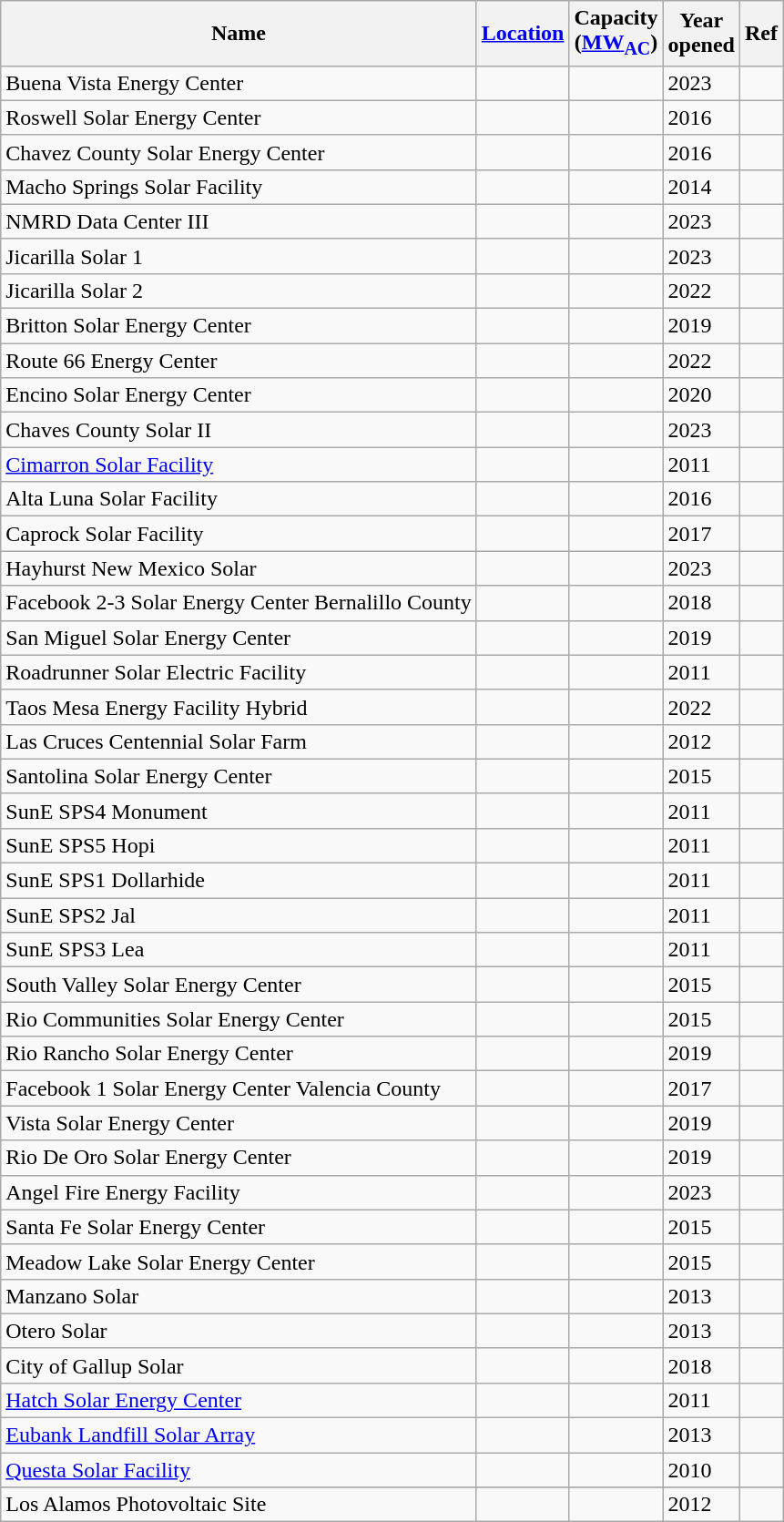<table class="wikitable sortable">
<tr>
<th>Name</th>
<th><a href='#'>Location</a></th>
<th>Capacity<br>(<a href='#'>MW<sub>AC</sub></a>)</th>
<th>Year<br>opened</th>
<th>Ref</th>
</tr>
<tr>
<td>Buena Vista Energy Center</td>
<td></td>
<td align="center"></td>
<td>2023</td>
<td></td>
</tr>
<tr>
<td>Roswell Solar Energy Center</td>
<td></td>
<td align=center></td>
<td>2016</td>
<td></td>
</tr>
<tr>
<td>Chavez County Solar Energy Center</td>
<td></td>
<td align=center></td>
<td>2016</td>
<td></td>
</tr>
<tr>
<td>Macho Springs Solar Facility</td>
<td></td>
<td align=center></td>
<td>2014</td>
<td></td>
</tr>
<tr>
<td>NMRD Data Center III</td>
<td></td>
<td align="center"></td>
<td>2023</td>
<td></td>
</tr>
<tr>
<td>Jicarilla Solar 1</td>
<td></td>
<td align="center"></td>
<td>2023</td>
<td></td>
</tr>
<tr>
<td>Jicarilla Solar 2</td>
<td></td>
<td align=center></td>
<td>2022</td>
<td></td>
</tr>
<tr>
<td>Britton Solar Energy Center</td>
<td></td>
<td align=center></td>
<td>2019</td>
<td></td>
</tr>
<tr>
<td>Route 66 Energy Center</td>
<td></td>
<td align=center></td>
<td>2022</td>
<td></td>
</tr>
<tr>
<td>Encino Solar Energy Center</td>
<td></td>
<td align=center></td>
<td>2020</td>
<td></td>
</tr>
<tr>
<td>Chaves County Solar II</td>
<td></td>
<td align="center"></td>
<td>2023</td>
<td></td>
</tr>
<tr>
<td><a href='#'>Cimarron Solar Facility</a></td>
<td></td>
<td align=center></td>
<td>2011</td>
<td></td>
</tr>
<tr>
<td>Alta Luna Solar Facility</td>
<td></td>
<td align=center></td>
<td>2016</td>
<td></td>
</tr>
<tr>
<td>Caprock Solar Facility</td>
<td></td>
<td align=center></td>
<td>2017</td>
<td></td>
</tr>
<tr>
<td>Hayhurst New Mexico Solar</td>
<td></td>
<td align="center"></td>
<td>2023</td>
<td></td>
</tr>
<tr>
<td>Facebook 2-3 Solar Energy Center Bernalillo County</td>
<td></td>
<td align=center></td>
<td>2018</td>
<td></td>
</tr>
<tr>
<td>San Miguel Solar Energy Center</td>
<td></td>
<td align=center></td>
<td>2019</td>
<td></td>
</tr>
<tr>
<td>Roadrunner Solar Electric Facility</td>
<td></td>
<td align=center></td>
<td>2011</td>
<td></td>
</tr>
<tr>
<td>Taos Mesa Energy Facility Hybrid</td>
<td></td>
<td align=center></td>
<td>2022</td>
<td></td>
</tr>
<tr>
<td>Las Cruces Centennial Solar Farm</td>
<td></td>
<td align=center></td>
<td>2012</td>
<td></td>
</tr>
<tr>
<td>Santolina Solar Energy Center</td>
<td></td>
<td align=center></td>
<td>2015</td>
<td></td>
</tr>
<tr>
<td>SunE SPS4 Monument</td>
<td></td>
<td align=center></td>
<td>2011</td>
<td></td>
</tr>
<tr>
<td>SunE SPS5 Hopi</td>
<td></td>
<td align=center></td>
<td>2011</td>
<td></td>
</tr>
<tr>
<td>SunE SPS1 Dollarhide</td>
<td></td>
<td align=center></td>
<td>2011</td>
<td></td>
</tr>
<tr>
<td>SunE SPS2 Jal</td>
<td></td>
<td align=center></td>
<td>2011</td>
<td></td>
</tr>
<tr>
<td>SunE SPS3 Lea</td>
<td></td>
<td align=center></td>
<td>2011</td>
<td></td>
</tr>
<tr>
<td>South Valley Solar Energy Center</td>
<td></td>
<td align=center></td>
<td>2015</td>
<td></td>
</tr>
<tr>
<td>Rio Communities Solar Energy Center</td>
<td></td>
<td align=center></td>
<td>2015</td>
<td></td>
</tr>
<tr>
<td>Rio Rancho Solar Energy Center</td>
<td></td>
<td align=center></td>
<td>2019</td>
<td></td>
</tr>
<tr>
<td>Facebook 1 Solar Energy Center Valencia County</td>
<td></td>
<td align=center></td>
<td>2017</td>
<td></td>
</tr>
<tr>
<td>Vista Solar Energy Center</td>
<td></td>
<td align=center></td>
<td>2019</td>
<td></td>
</tr>
<tr>
<td>Rio De Oro Solar Energy Center</td>
<td></td>
<td align=center></td>
<td>2019</td>
<td></td>
</tr>
<tr>
<td>Angel Fire Energy Facility</td>
<td></td>
<td align="center"></td>
<td>2023</td>
<td></td>
</tr>
<tr>
<td>Santa Fe Solar Energy Center</td>
<td></td>
<td align=center></td>
<td>2015</td>
<td></td>
</tr>
<tr>
<td>Meadow Lake Solar Energy Center</td>
<td></td>
<td align=center></td>
<td>2015</td>
<td></td>
</tr>
<tr>
<td>Manzano Solar</td>
<td></td>
<td align=center></td>
<td>2013</td>
<td></td>
</tr>
<tr>
<td>Otero Solar</td>
<td></td>
<td align=center></td>
<td>2013</td>
<td></td>
</tr>
<tr>
<td>City of Gallup Solar</td>
<td></td>
<td align=center></td>
<td>2018</td>
<td></td>
</tr>
<tr>
<td><a href='#'>Hatch Solar Energy Center</a></td>
<td></td>
<td align=center></td>
<td>2011</td>
<td></td>
</tr>
<tr>
<td><a href='#'>Eubank Landfill Solar Array</a></td>
<td></td>
<td align=center></td>
<td>2013</td>
<td></td>
</tr>
<tr>
<td><a href='#'>Questa Solar Facility</a></td>
<td></td>
<td align=center></td>
<td>2010</td>
<td></td>
</tr>
<tr>
</tr>
<tr>
<td>Los Alamos Photovoltaic Site</td>
<td></td>
<td align=center></td>
<td>2012</td>
<td></td>
</tr>
</table>
